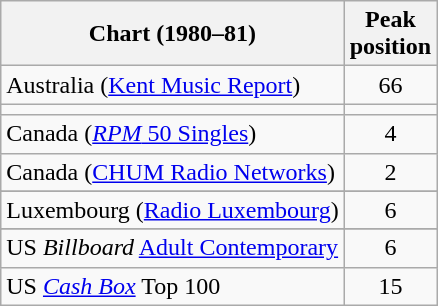<table class="wikitable sortable">
<tr>
<th scope="col">Chart (1980–81)</th>
<th scope="col">Peak<br>position</th>
</tr>
<tr>
<td>Australia (<a href='#'>Kent Music Report</a>)</td>
<td style="text-align:center;">66</td>
</tr>
<tr>
<td></td>
</tr>
<tr>
<td>Canada (<a href='#'><em>RPM</em> 50 Singles</a>)</td>
<td style="text-align:center;">4</td>
</tr>
<tr>
<td>Canada (<a href='#'>CHUM Radio Networks</a>)</td>
<td align=center>2</td>
</tr>
<tr>
</tr>
<tr>
<td>Luxembourg (<a href='#'>Radio Luxembourg</a>)</td>
<td align="center">6</td>
</tr>
<tr>
</tr>
<tr>
</tr>
<tr>
</tr>
<tr>
</tr>
<tr>
<td>US <em>Billboard</em> <a href='#'>Adult Contemporary</a></td>
<td style="text-align:center;">6</td>
</tr>
<tr>
<td>US <a href='#'><em>Cash Box</em></a> Top 100</td>
<td style="text-align:center;">15</td>
</tr>
</table>
